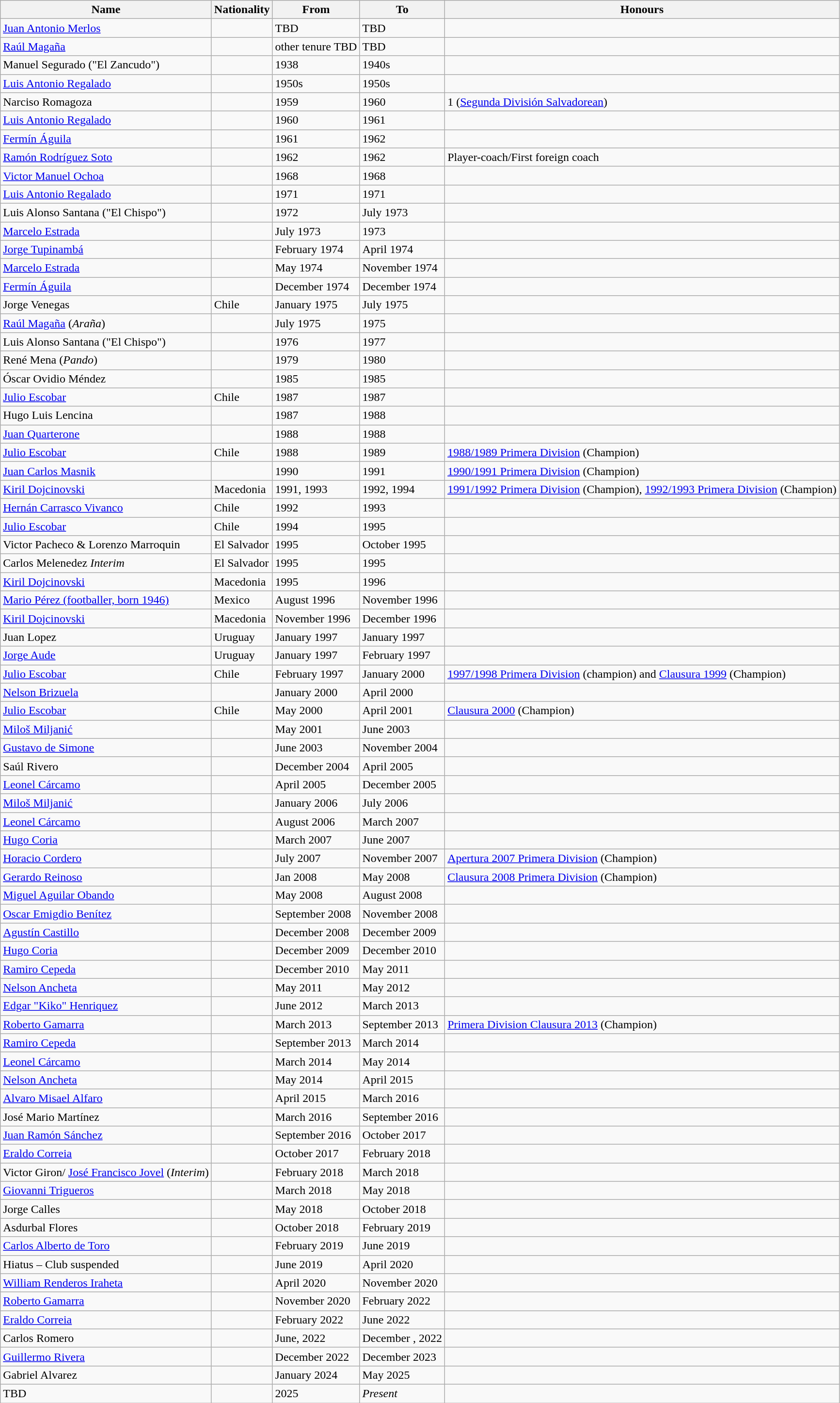<table class="sortable wikitable" style="text-align: center;">
<tr>
<th>Name</th>
<th>Nationality</th>
<th>From</th>
<th>To</th>
<th>Honours</th>
</tr>
<tr>
<td align=left><a href='#'>Juan Antonio Merlos</a></td>
<td align=left></td>
<td align=left>TBD</td>
<td align=left>TBD</td>
<td align=left></td>
</tr>
<tr>
<td align=left><a href='#'>Raúl Magaña</a></td>
<td align=left></td>
<td align=left>other tenure TBD</td>
<td align=left>TBD</td>
<td align=left></td>
</tr>
<tr>
<td align=left>Manuel Segurado ("El Zancudo")</td>
<td align=left></td>
<td align=left>1938</td>
<td align=left>1940s</td>
<td align=left></td>
</tr>
<tr>
<td align=left><a href='#'>Luis Antonio Regalado</a></td>
<td align=left></td>
<td align=left>1950s</td>
<td align=left>1950s</td>
<td align=left></td>
</tr>
<tr>
<td align=left>Narciso Romagoza</td>
<td align=left></td>
<td align=left>1959</td>
<td align=left>1960</td>
<td align=left>1 (<a href='#'>Segunda División Salvadorean</a>)</td>
</tr>
<tr>
<td align=left><a href='#'>Luis Antonio Regalado</a></td>
<td align=left></td>
<td align=left>1960</td>
<td align=left>1961</td>
<td align=left></td>
</tr>
<tr>
<td align=left><a href='#'>Fermín Águila</a></td>
<td align=left></td>
<td align=left>1961</td>
<td align=left>1962</td>
<td align=left></td>
</tr>
<tr>
<td align=left><a href='#'>Ramón Rodríguez Soto</a></td>
<td align=left></td>
<td align=left>1962</td>
<td align=left>1962</td>
<td align=left>Player-coach/First foreign coach</td>
</tr>
<tr>
<td align=left><a href='#'>Victor Manuel Ochoa</a></td>
<td align=left></td>
<td align=left>1968</td>
<td align=left>1968</td>
<td align=left></td>
</tr>
<tr>
<td align=left><a href='#'>Luis Antonio Regalado</a></td>
<td align=left></td>
<td align=left>1971</td>
<td align=left>1971</td>
<td align=left></td>
</tr>
<tr>
<td align=left>Luis Alonso Santana ("El Chispo")</td>
<td align=left></td>
<td align=left>1972</td>
<td align=left>July 1973</td>
<td align=left></td>
</tr>
<tr>
<td align=left><a href='#'>Marcelo Estrada</a></td>
<td align=left></td>
<td align=left>July 1973</td>
<td align=left>1973</td>
<td align=left></td>
</tr>
<tr>
<td align=left><a href='#'>Jorge Tupinambá</a></td>
<td align=left></td>
<td align=left>February 1974</td>
<td align=left>April 1974</td>
<td align=left></td>
</tr>
<tr>
<td align=left><a href='#'>Marcelo Estrada</a></td>
<td align=left></td>
<td align=left>May 1974</td>
<td align=left>November 1974</td>
<td align=left></td>
</tr>
<tr>
<td align=left><a href='#'>Fermín Águila</a></td>
<td align=left></td>
<td align=left>December 1974</td>
<td align=left>December 1974</td>
<td align=left></td>
</tr>
<tr>
<td align=left>Jorge Venegas</td>
<td align=left> Chile</td>
<td align=left>January 1975</td>
<td align=left>July 1975</td>
<td align=left></td>
</tr>
<tr>
<td align=left><a href='#'>Raúl Magaña</a>  (<em>Araña</em>)</td>
<td align=left></td>
<td align=left>July 1975</td>
<td align=left>1975</td>
<td align=left></td>
</tr>
<tr>
<td align=left>Luis Alonso Santana ("El Chispo")</td>
<td align=left></td>
<td align=left>1976</td>
<td align=left>1977</td>
<td align=left></td>
</tr>
<tr>
<td align=left>René Mena  (<em>Pando</em>)</td>
<td align=left></td>
<td align=left>1979</td>
<td align=left>1980</td>
<td align=left></td>
</tr>
<tr>
<td align=left>Óscar Ovidio Méndez</td>
<td align=left></td>
<td align=left>1985</td>
<td align=left>1985</td>
<td align=left></td>
</tr>
<tr>
<td align=left><a href='#'>Julio Escobar</a></td>
<td align=left> Chile</td>
<td align=left>1987</td>
<td align=left>1987</td>
<td align=left></td>
</tr>
<tr>
<td align=left>Hugo Luis Lencina</td>
<td align=left></td>
<td align=left>1987</td>
<td align=left>1988</td>
<td align=left></td>
</tr>
<tr>
<td align=left><a href='#'>Juan Quarterone</a></td>
<td align=left></td>
<td align=left>1988</td>
<td align=left>1988</td>
<td align=left></td>
</tr>
<tr>
<td align=left><a href='#'>Julio Escobar</a></td>
<td align=left> Chile</td>
<td align=left>1988</td>
<td align=left>1989</td>
<td align=left><a href='#'>1988/1989 Primera Division</a> (Champion)</td>
</tr>
<tr>
<td align=left><a href='#'>Juan Carlos Masnik</a></td>
<td align=left></td>
<td align=left>1990</td>
<td align=left>1991</td>
<td align=left><a href='#'>1990/1991 Primera Division</a> (Champion)</td>
</tr>
<tr>
<td align=left><a href='#'>Kiril Dojcinovski</a></td>
<td align=left> Macedonia</td>
<td align=left>1991, 1993</td>
<td align=left>1992, 1994</td>
<td align=left><a href='#'>1991/1992 Primera Division</a> (Champion), <a href='#'>1992/1993 Primera Division</a> (Champion)</td>
</tr>
<tr>
<td align=left><a href='#'>Hernán Carrasco Vivanco</a></td>
<td align=left> Chile</td>
<td align=left>1992</td>
<td align=left>1993</td>
<td align=left></td>
</tr>
<tr>
<td align=left><a href='#'>Julio Escobar</a></td>
<td align=left> Chile</td>
<td align=left>1994</td>
<td align=left>1995</td>
<td align=left></td>
</tr>
<tr>
<td align=left>Victor Pacheco & Lorenzo Marroquin</td>
<td align=left> El Salvador</td>
<td align=left>1995</td>
<td align=left>October 1995</td>
<td align=left></td>
</tr>
<tr>
<td align=left>Carlos Melenedez <em>Interim</em></td>
<td align=left> El Salvador</td>
<td align=left>1995</td>
<td align=left>1995</td>
<td align=left></td>
</tr>
<tr>
<td align=left><a href='#'>Kiril Dojcinovski</a></td>
<td align=left> Macedonia</td>
<td align=left>1995</td>
<td align=left>1996</td>
<td align=left></td>
</tr>
<tr>
<td align=left><a href='#'>Mario Pérez (footballer, born 1946)</a></td>
<td align=left> Mexico</td>
<td align=left>August 1996</td>
<td align=left>November 1996</td>
<td align=left></td>
</tr>
<tr>
<td align=left><a href='#'>Kiril Dojcinovski</a></td>
<td align=left> Macedonia</td>
<td align=left>November 1996</td>
<td align=left>December 1996</td>
<td align=left></td>
</tr>
<tr>
<td align=left>Juan Lopez</td>
<td align=left> Uruguay</td>
<td align=left>January 1997</td>
<td align=left>January 1997</td>
<td align=left></td>
</tr>
<tr>
<td align=left><a href='#'>Jorge Aude</a></td>
<td align=left> Uruguay</td>
<td align=left>January 1997</td>
<td align=left>February 1997</td>
<td align=left></td>
</tr>
<tr>
<td align=left><a href='#'>Julio Escobar</a></td>
<td align=left> Chile</td>
<td align=left>February 1997</td>
<td align=left>January 2000</td>
<td align=left><a href='#'>1997/1998 Primera Division</a> (champion) and <a href='#'>Clausura 1999</a> (Champion)</td>
</tr>
<tr>
<td align=left><a href='#'>Nelson Brizuela</a></td>
<td align=left></td>
<td align=left>January 2000</td>
<td align=left>April 2000</td>
<td align=left></td>
</tr>
<tr>
<td align=left><a href='#'>Julio Escobar</a></td>
<td align=left> Chile</td>
<td align=left>May 2000</td>
<td align=left>April 2001</td>
<td align=left><a href='#'>Clausura 2000</a> (Champion)</td>
</tr>
<tr>
<td align=left><a href='#'>Miloš Miljanić</a></td>
<td align=left></td>
<td align=left>May 2001</td>
<td align=left>June 2003</td>
<td align=left></td>
</tr>
<tr>
<td align=left><a href='#'>Gustavo de Simone</a></td>
<td align=left></td>
<td align=left>June  2003</td>
<td align=left>November 2004</td>
<td align=left></td>
</tr>
<tr>
<td align=left>Saúl Rivero</td>
<td align=left></td>
<td align=left>December 2004</td>
<td align=left>April 2005</td>
<td align=left></td>
</tr>
<tr>
<td align=left><a href='#'>Leonel Cárcamo</a></td>
<td align=left></td>
<td align=left>April 2005</td>
<td align=left>December 2005</td>
<td align=left></td>
</tr>
<tr>
<td align=left><a href='#'>Miloš Miljanić</a></td>
<td align=left></td>
<td align=left>January 2006</td>
<td align=left>July 2006</td>
<td align=left></td>
</tr>
<tr>
<td align=left><a href='#'>Leonel Cárcamo</a></td>
<td align=left></td>
<td align=left>August 2006</td>
<td align=left>March 2007</td>
<td align=left></td>
</tr>
<tr>
<td align=left><a href='#'>Hugo Coria</a></td>
<td align=left></td>
<td align=left>March 2007</td>
<td align=left>June 2007</td>
<td align=left></td>
</tr>
<tr>
<td align=left><a href='#'>Horacio Cordero</a></td>
<td align=left></td>
<td align=left>July 2007</td>
<td align=left>November 2007</td>
<td align=left><a href='#'>Apertura 2007 Primera Division</a> (Champion)</td>
</tr>
<tr>
<td align=left><a href='#'>Gerardo Reinoso</a></td>
<td align=left></td>
<td align=left>Jan 2008</td>
<td align=left>May 2008</td>
<td align=left><a href='#'>Clausura 2008 Primera Division</a> (Champion)</td>
</tr>
<tr>
<td align=left><a href='#'>Miguel Aguilar Obando</a></td>
<td align=left></td>
<td align=left>May 2008</td>
<td align=left>August 2008</td>
<td align=left></td>
</tr>
<tr>
<td align=left><a href='#'>Oscar Emigdio Benítez</a></td>
<td align=left></td>
<td align=left>September 2008</td>
<td align=left>November 2008</td>
<td align=left></td>
</tr>
<tr>
<td align=left><a href='#'>Agustín Castillo</a></td>
<td align=left></td>
<td align=left>December 2008</td>
<td align=left>December 2009</td>
<td align=left></td>
</tr>
<tr>
<td align=left><a href='#'>Hugo Coria</a></td>
<td align=left></td>
<td align=left>December 2009</td>
<td align=left>December 2010</td>
<td align=left></td>
</tr>
<tr>
<td align=left><a href='#'>Ramiro Cepeda</a></td>
<td align=left></td>
<td align=left>December 2010</td>
<td align=left>May 2011</td>
<td align=left></td>
</tr>
<tr>
<td align=left><a href='#'>Nelson Ancheta</a></td>
<td align=left></td>
<td align=left>May 2011</td>
<td align=left>May 2012</td>
<td align=left></td>
</tr>
<tr>
<td align=left><a href='#'>Edgar "Kiko" Henriquez</a></td>
<td align=left></td>
<td align=left>June 2012</td>
<td align=left>March 2013</td>
<td align=left></td>
</tr>
<tr>
<td align=left><a href='#'>Roberto Gamarra</a></td>
<td align=left></td>
<td align=left>March 2013</td>
<td align=left>September 2013</td>
<td align=left><a href='#'>Primera Division Clausura 2013</a> (Champion)</td>
</tr>
<tr>
<td align=left><a href='#'>Ramiro Cepeda</a></td>
<td align=left></td>
<td align=left>September 2013</td>
<td align=left>March 2014</td>
<td align=left></td>
</tr>
<tr>
<td align=left><a href='#'>Leonel Cárcamo</a></td>
<td align=left></td>
<td align=left>March 2014</td>
<td align=left>May 2014</td>
<td align=left></td>
</tr>
<tr>
<td align=left><a href='#'>Nelson Ancheta</a></td>
<td align=left></td>
<td align=left>May 2014</td>
<td align=left>April 2015</td>
<td align=left></td>
</tr>
<tr>
<td align=left><a href='#'>Alvaro Misael Alfaro</a></td>
<td align=left></td>
<td align=left>April 2015</td>
<td align=left>March 2016</td>
<td align=left></td>
</tr>
<tr>
<td align=left>José Mario Martínez</td>
<td align=left></td>
<td align=left>March 2016</td>
<td align=left>September 2016</td>
<td align=left></td>
</tr>
<tr>
<td align=left><a href='#'>Juan Ramón Sánchez</a></td>
<td align=left></td>
<td align=left>September 2016</td>
<td align=left>October 2017</td>
<td align=left></td>
</tr>
<tr>
<td align=left><a href='#'>Eraldo Correia</a></td>
<td align=left></td>
<td align=left>October 2017</td>
<td align=left>February 2018</td>
<td align=left></td>
</tr>
<tr>
<td align=left>Victor Giron/ <a href='#'>José Francisco Jovel</a> (<em>Interim</em>)</td>
<td align=left></td>
<td align=left>February 2018</td>
<td align=left>March 2018</td>
<td align=left></td>
</tr>
<tr>
<td align=left><a href='#'>Giovanni Trigueros</a></td>
<td align=left></td>
<td align=left>March 2018</td>
<td align=left>May 2018</td>
<td align=left></td>
</tr>
<tr>
<td align=left>Jorge Calles</td>
<td align=left></td>
<td align=left>May 2018</td>
<td align=left>October 2018</td>
<td align=left></td>
</tr>
<tr>
<td align=left>Asdurbal Flores</td>
<td align=left></td>
<td align=left>October 2018</td>
<td align=left>February 2019</td>
<td align=left></td>
</tr>
<tr>
<td align=left><a href='#'>Carlos Alberto de Toro</a></td>
<td align=left></td>
<td align=left>February 2019</td>
<td align=left>June 2019</td>
<td align=left></td>
</tr>
<tr>
<td align=left>Hiatus – Club suspended</td>
<td align=left></td>
<td align=left>June 2019</td>
<td align=left>April 2020</td>
<td align=left></td>
</tr>
<tr>
<td align=left><a href='#'>William Renderos Iraheta</a></td>
<td align=left></td>
<td align=left>April 2020</td>
<td align=left>November 2020</td>
<td align=left></td>
</tr>
<tr>
<td align=left><a href='#'>Roberto Gamarra</a></td>
<td align=left></td>
<td align=left>November 2020</td>
<td align=left>February 2022</td>
<td align=left></td>
</tr>
<tr>
<td align=left><a href='#'>Eraldo Correia</a></td>
<td align=left></td>
<td align=left>February 2022</td>
<td align=left>June 2022</td>
<td align=left></td>
</tr>
<tr>
<td align=left>Carlos Romero</td>
<td align=left></td>
<td align=left>June, 2022</td>
<td align=left>December , 2022</td>
<td align=left></td>
</tr>
<tr>
<td align=left><a href='#'>Guillermo Rivera</a></td>
<td align=left></td>
<td align=left>December 2022</td>
<td align=left>December 2023</td>
<td align=left></td>
</tr>
<tr>
<td align=left>Gabriel Alvarez</td>
<td align=left></td>
<td align=left>January 2024</td>
<td align=left>May 2025</td>
<td align=left></td>
</tr>
<tr>
<td align=left>TBD</td>
<td align=left></td>
<td align=left>2025</td>
<td align=left><em>Present</em></td>
<td align=left></td>
</tr>
</table>
